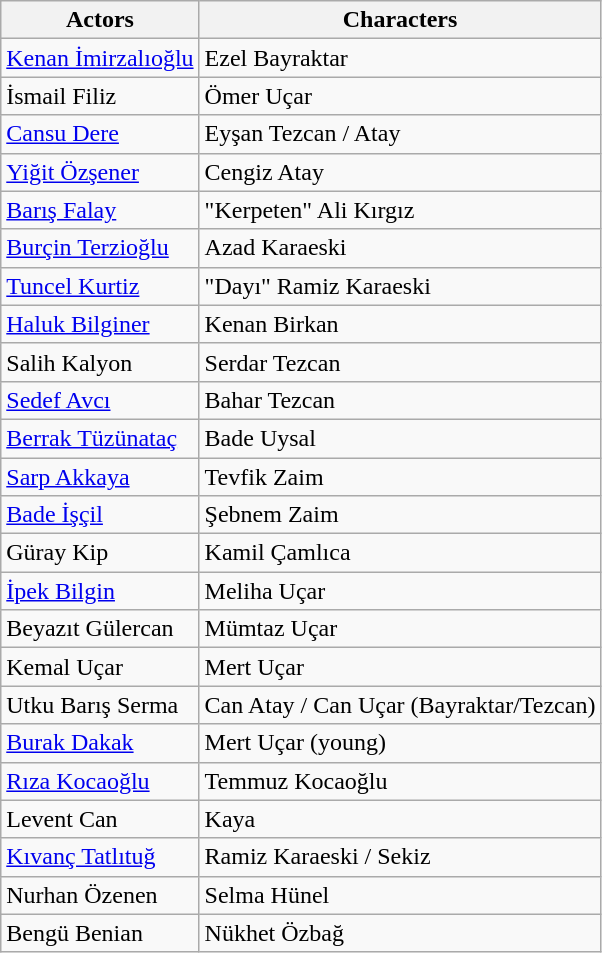<table class="wikitable">
<tr>
<th>Actors</th>
<th>Characters</th>
</tr>
<tr>
<td><a href='#'>Kenan İmirzalıoğlu</a></td>
<td>Ezel Bayraktar</td>
</tr>
<tr>
<td>İsmail Filiz</td>
<td>Ömer Uçar</td>
</tr>
<tr>
<td><a href='#'>Cansu Dere</a></td>
<td>Eyşan Tezcan / Atay</td>
</tr>
<tr>
<td><a href='#'>Yiğit Özşener</a></td>
<td>Cengiz Atay</td>
</tr>
<tr>
<td><a href='#'>Barış Falay</a></td>
<td>"Kerpeten" Ali Kırgız</td>
</tr>
<tr>
<td><a href='#'>Burçin Terzioğlu</a></td>
<td>Azad Karaeski</td>
</tr>
<tr>
<td><a href='#'>Tuncel Kurtiz</a></td>
<td>"Dayı" Ramiz Karaeski</td>
</tr>
<tr>
<td><a href='#'>Haluk Bilginer</a></td>
<td>Kenan Birkan</td>
</tr>
<tr>
<td>Salih Kalyon</td>
<td>Serdar Tezcan</td>
</tr>
<tr>
<td><a href='#'>Sedef Avcı</a></td>
<td>Bahar Tezcan</td>
</tr>
<tr>
<td><a href='#'>Berrak Tüzünataç</a></td>
<td>Bade Uysal</td>
</tr>
<tr>
<td><a href='#'>Sarp Akkaya</a></td>
<td>Tevfik Zaim</td>
</tr>
<tr>
<td><a href='#'>Bade İşçil</a></td>
<td>Şebnem Zaim</td>
</tr>
<tr>
<td>Güray Kip</td>
<td>Kamil Çamlıca</td>
</tr>
<tr>
<td><a href='#'>İpek Bilgin</a></td>
<td>Meliha Uçar</td>
</tr>
<tr>
<td>Beyazıt Gülercan</td>
<td>Mümtaz Uçar</td>
</tr>
<tr>
<td>Kemal Uçar</td>
<td>Mert Uçar</td>
</tr>
<tr>
<td>Utku Barış Serma</td>
<td>Can Atay / Can Uçar (Bayraktar/Tezcan)</td>
</tr>
<tr>
<td><a href='#'>Burak Dakak</a></td>
<td>Mert Uçar (young)</td>
</tr>
<tr>
<td><a href='#'>Rıza Kocaoğlu</a></td>
<td>Temmuz Kocaoğlu</td>
</tr>
<tr>
<td>Levent Can</td>
<td>Kaya</td>
</tr>
<tr>
<td><a href='#'>Kıvanç Tatlıtuğ</a></td>
<td>Ramiz Karaeski / Sekiz</td>
</tr>
<tr>
<td>Nurhan Özenen</td>
<td>Selma Hünel</td>
</tr>
<tr>
<td>Bengü Benian</td>
<td>Nükhet Özbağ</td>
</tr>
</table>
